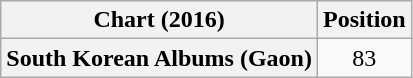<table class="wikitable plainrowheaders" style="text-align:center">
<tr>
<th>Chart (2016)</th>
<th>Position</th>
</tr>
<tr>
<th scope="row">South Korean Albums (Gaon)</th>
<td>83</td>
</tr>
</table>
